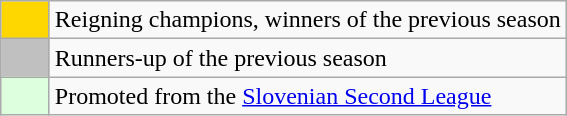<table class="wikitable">
<tr>
<td width="25px" bgcolor="gold" align="center"></td>
<td>Reigning champions, winners of the previous season</td>
</tr>
<tr>
<td width="25px" bgcolor="silver" align="center"></td>
<td>Runners-up of the previous season</td>
</tr>
<tr>
<td width="25px" bgcolor="#DDFFDD" align="center"></td>
<td>Promoted from the <a href='#'>Slovenian Second League</a></td>
</tr>
</table>
